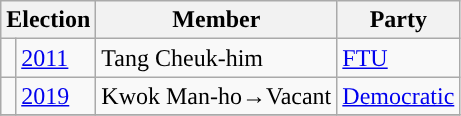<table class="wikitable">
<tr>
<th colspan="2">Election</th>
<th>Member</th>
<th>Party</th>
</tr>
<tr>
<td style="color:inherit;background:"></td>
<td><a href='#'>2011</a></td>
<td>Tang Cheuk-him</td>
<td><a href='#'>FTU</a></td>
</tr>
<tr>
<td style="color:inherit;background:"></td>
<td><a href='#'>2019</a></td>
<td>Kwok Man-ho→Vacant</td>
<td><a href='#'>Democratic</a></td>
</tr>
<tr>
</tr>
</table>
